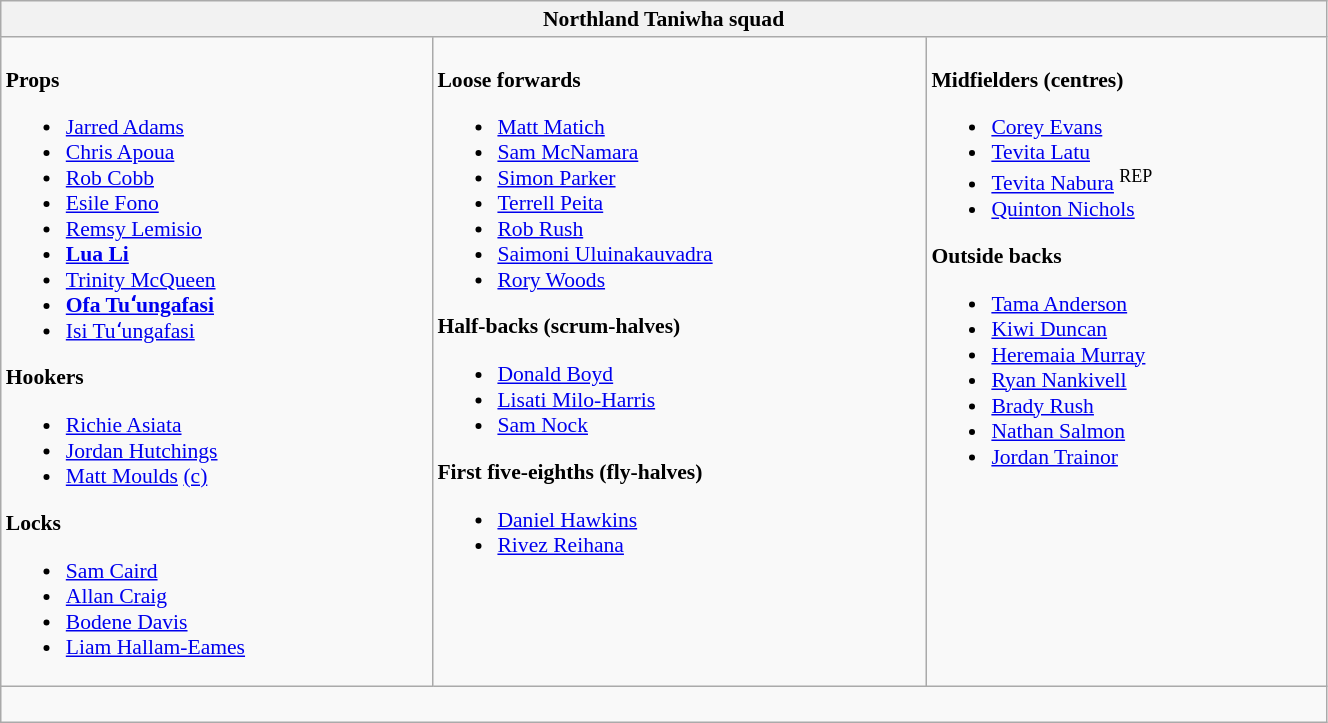<table class="wikitable" style="text-align:left; font-size:90%; width:70%">
<tr>
<th colspan="100%">Northland Taniwha squad</th>
</tr>
<tr valign="top">
<td><br><strong>Props</strong><ul><li> <a href='#'>Jarred Adams</a></li><li> <a href='#'>Chris Apoua</a></li><li> <a href='#'>Rob Cobb</a></li><li> <a href='#'>Esile Fono</a></li><li> <a href='#'>Remsy Lemisio</a></li><li> <strong><a href='#'>Lua Li</a></strong></li><li> <a href='#'>Trinity McQueen</a></li><li> <strong><a href='#'>Ofa Tuʻungafasi</a></strong></li><li> <a href='#'>Isi Tuʻungafasi</a></li></ul><strong>Hookers</strong><ul><li> <a href='#'>Richie Asiata</a></li><li> <a href='#'>Jordan Hutchings</a></li><li> <a href='#'>Matt Moulds</a> <a href='#'>(c)</a></li></ul><strong>Locks</strong><ul><li> <a href='#'>Sam Caird</a></li><li> <a href='#'>Allan Craig</a></li><li> <a href='#'>Bodene Davis</a></li><li> <a href='#'>Liam Hallam-Eames</a></li></ul></td>
<td><br><strong>Loose forwards</strong><ul><li> <a href='#'>Matt Matich</a></li><li> <a href='#'>Sam McNamara</a></li><li> <a href='#'>Simon Parker</a></li><li> <a href='#'>Terrell Peita</a></li><li> <a href='#'>Rob Rush</a></li><li> <a href='#'>Saimoni Uluinakauvadra</a></li><li> <a href='#'>Rory Woods</a></li></ul><strong>Half-backs (scrum-halves)</strong><ul><li> <a href='#'>Donald Boyd</a></li><li> <a href='#'>Lisati Milo-Harris</a></li><li> <a href='#'>Sam Nock</a></li></ul><strong>First five-eighths (fly-halves)</strong><ul><li> <a href='#'>Daniel Hawkins</a></li><li> <a href='#'>Rivez Reihana</a></li></ul></td>
<td><br><strong>Midfielders (centres)</strong><ul><li> <a href='#'>Corey Evans</a></li><li> <a href='#'>Tevita Latu</a></li><li> <a href='#'>Tevita Nabura</a> <sup>REP</sup> </li><li> <a href='#'>Quinton Nichols</a></li></ul><strong>Outside backs</strong><ul><li> <a href='#'>Tama Anderson</a></li><li> <a href='#'>Kiwi Duncan</a></li><li> <a href='#'>Heremaia Murray</a></li><li> <a href='#'>Ryan Nankivell</a></li><li> <a href='#'>Brady Rush</a></li><li> <a href='#'>Nathan Salmon</a></li><li> <a href='#'>Jordan Trainor</a></li></ul></td>
</tr>
<tr>
<td colspan="100%" style="text-align:center;"><br></td>
</tr>
</table>
